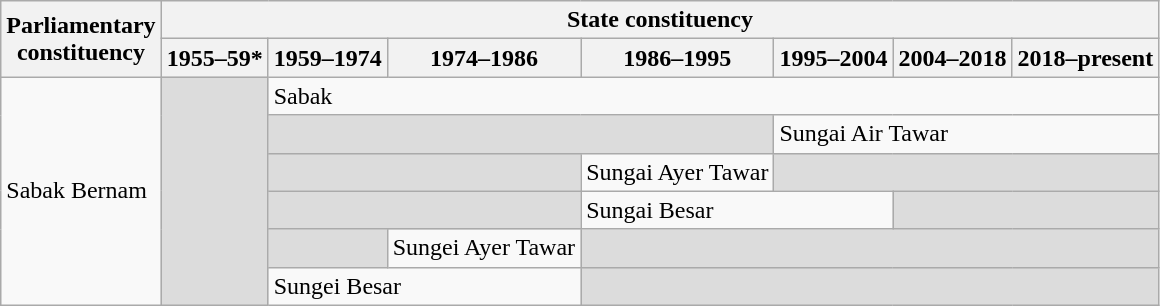<table class="wikitable">
<tr>
<th rowspan="2">Parliamentary<br>constituency</th>
<th colspan="7">State constituency</th>
</tr>
<tr>
<th>1955–59*</th>
<th>1959–1974</th>
<th>1974–1986</th>
<th>1986–1995</th>
<th>1995–2004</th>
<th>2004–2018</th>
<th>2018–present</th>
</tr>
<tr>
<td rowspan="6">Sabak Bernam</td>
<td rowspan="6" bgcolor="dcdcdc"></td>
<td colspan="6">Sabak</td>
</tr>
<tr>
<td colspan="3" bgcolor="dcdcdc"></td>
<td colspan="3">Sungai Air Tawar</td>
</tr>
<tr>
<td colspan="2" bgcolor="dcdcdc"></td>
<td>Sungai Ayer Tawar</td>
<td colspan="3" bgcolor="dcdcdc"></td>
</tr>
<tr>
<td colspan="2" bgcolor="dcdcdc"></td>
<td colspan="2">Sungai Besar</td>
<td colspan="2" bgcolor="dcdcdc"></td>
</tr>
<tr>
<td bgcolor="dcdcdc"></td>
<td>Sungei Ayer Tawar</td>
<td colspan="4" bgcolor="dcdcdc"></td>
</tr>
<tr>
<td colspan="2">Sungei Besar</td>
<td colspan="4" bgcolor="dcdcdc"></td>
</tr>
</table>
